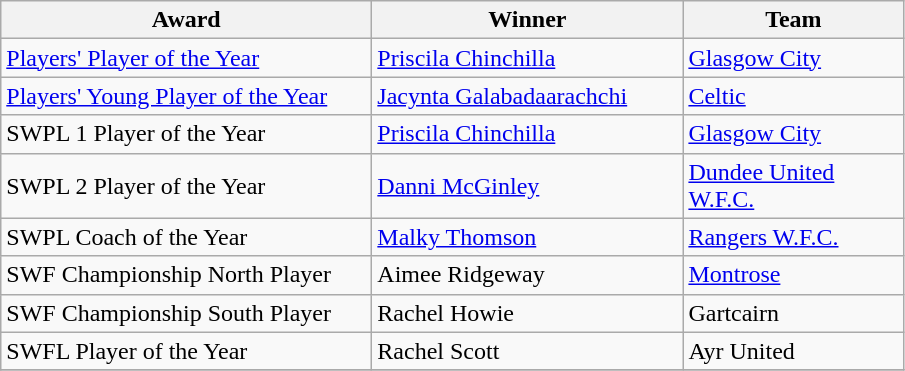<table class="wikitable">
<tr>
<th width=240>Award</th>
<th width=200>Winner</th>
<th width=140>Team</th>
</tr>
<tr>
<td><a href='#'>Players' Player of the Year</a></td>
<td><a href='#'>Priscila Chinchilla</a></td>
<td><a href='#'>Glasgow City</a></td>
</tr>
<tr>
<td><a href='#'>Players' Young Player of the Year</a></td>
<td><a href='#'>Jacynta Galabadaarachchi</a></td>
<td><a href='#'>Celtic</a></td>
</tr>
<tr>
<td>SWPL 1 Player of the Year</td>
<td><a href='#'>Priscila Chinchilla</a></td>
<td><a href='#'>Glasgow City</a></td>
</tr>
<tr>
<td>SWPL 2 Player of the Year</td>
<td><a href='#'>Danni McGinley</a></td>
<td><a href='#'>Dundee United W.F.C.</a></td>
</tr>
<tr>
<td>SWPL Coach of the Year</td>
<td><a href='#'>Malky Thomson</a></td>
<td><a href='#'>Rangers W.F.C.</a></td>
</tr>
<tr>
<td>SWF Championship North Player</td>
<td>Aimee Ridgeway</td>
<td><a href='#'>Montrose</a></td>
</tr>
<tr>
<td>SWF Championship South Player</td>
<td>Rachel Howie</td>
<td>Gartcairn</td>
</tr>
<tr>
<td>SWFL Player of the Year</td>
<td>Rachel Scott</td>
<td>Ayr United</td>
</tr>
<tr>
</tr>
</table>
